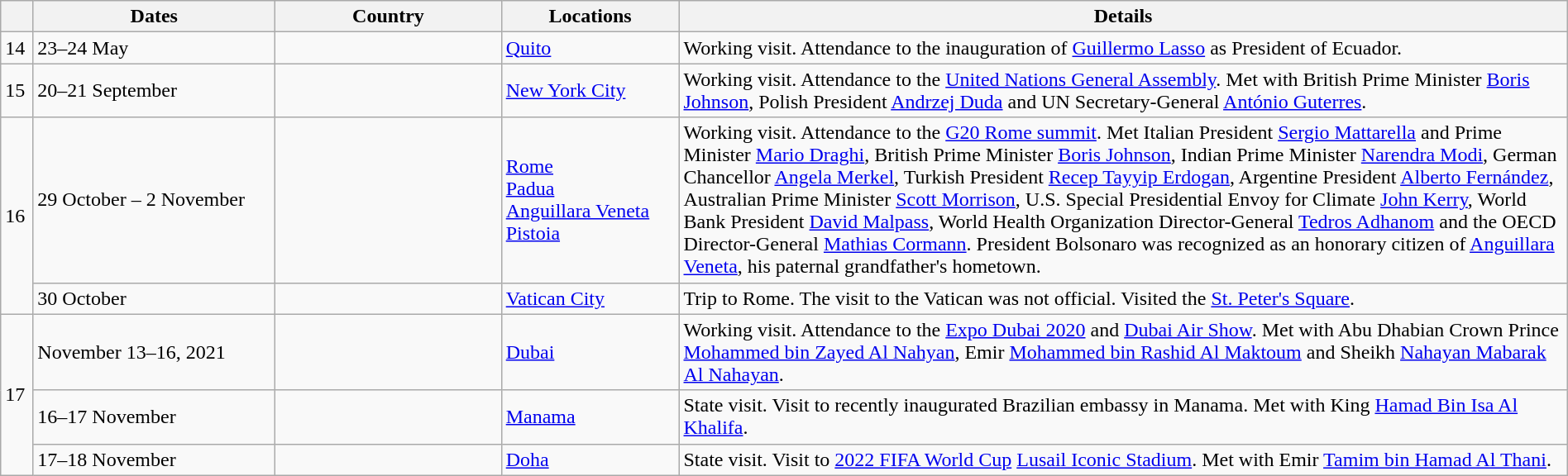<table class="wikitable" style="margin:1em auto 1em auto;">
<tr>
<th style="width: 2%;"></th>
<th style="width: 15%;">Dates</th>
<th style="width: 14%;">Country</th>
<th style="width: 11%;">Locations</th>
<th style="width: 55%;">Details</th>
</tr>
<tr>
<td>14</td>
<td>23–24 May</td>
<td></td>
<td><a href='#'>Quito</a></td>
<td>Working visit. Attendance to the inauguration of <a href='#'>Guillermo Lasso</a> as President of Ecuador.</td>
</tr>
<tr>
<td>15</td>
<td>20–21 September</td>
<td></td>
<td><a href='#'>New York City</a></td>
<td>Working visit. Attendance to the <a href='#'>United Nations General Assembly</a>. Met with British Prime Minister <a href='#'>Boris Johnson</a>, Polish President <a href='#'>Andrzej Duda</a> and UN Secretary-General <a href='#'>António Guterres</a>.</td>
</tr>
<tr>
<td rowspan=2>16</td>
<td>29 October – 2 November</td>
<td></td>
<td><a href='#'>Rome</a><br><a href='#'>Padua</a><br><a href='#'>Anguillara Veneta</a><br><a href='#'>Pistoia</a></td>
<td>Working visit. Attendance to the <a href='#'>G20 Rome summit</a>. Met Italian President <a href='#'>Sergio Mattarella</a> and Prime Minister <a href='#'>Mario Draghi</a>, British Prime Minister <a href='#'>Boris Johnson</a>, Indian Prime Minister <a href='#'>Narendra Modi</a>, German Chancellor <a href='#'>Angela Merkel</a>, Turkish President <a href='#'>Recep Tayyip Erdogan</a>, Argentine President <a href='#'>Alberto Fernández</a>, Australian Prime Minister <a href='#'>Scott Morrison</a>,  U.S. Special Presidential Envoy for Climate <a href='#'>John Kerry</a>, World Bank President <a href='#'>David Malpass</a>, World Health Organization Director-General <a href='#'>Tedros Adhanom</a> and the OECD Director-General <a href='#'>Mathias Cormann</a>. President Bolsonaro was recognized as an honorary citizen of <a href='#'>Anguillara Veneta</a>, his paternal grandfather's hometown.</td>
</tr>
<tr>
<td>30 October</td>
<td></td>
<td><a href='#'>Vatican City</a></td>
<td>Trip to Rome. The visit to the Vatican was not official. Visited the <a href='#'>St. Peter's Square</a>.</td>
</tr>
<tr>
<td rowspan=3>17</td>
<td>November 13–16, 2021</td>
<td></td>
<td><a href='#'>Dubai</a></td>
<td>Working visit. Attendance to the <a href='#'>Expo Dubai 2020</a> and <a href='#'>Dubai Air Show</a>. Met with Abu Dhabian Crown Prince <a href='#'>Mohammed bin Zayed Al Nahyan</a>, Emir <a href='#'>Mohammed bin Rashid Al Maktoum</a> and Sheikh <a href='#'>Nahayan Mabarak Al Nahayan</a>.</td>
</tr>
<tr>
<td>16–17 November</td>
<td></td>
<td><a href='#'>Manama</a></td>
<td>State visit. Visit to recently inaugurated Brazilian embassy in Manama. Met with King <a href='#'>Hamad Bin Isa Al Khalifa</a>.</td>
</tr>
<tr>
<td>17–18 November</td>
<td></td>
<td><a href='#'>Doha</a></td>
<td>State visit. Visit to <a href='#'>2022 FIFA World Cup</a> <a href='#'>Lusail Iconic Stadium</a>. Met with Emir <a href='#'>Tamim bin Hamad Al Thani</a>.</td>
</tr>
</table>
